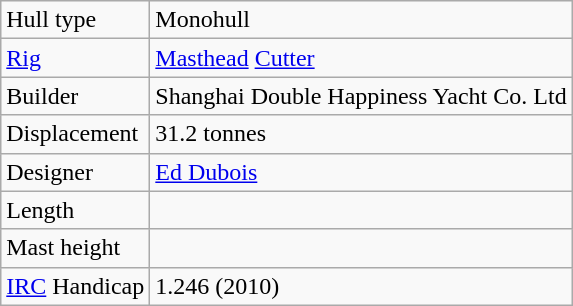<table class="wikitable floatright">
<tr>
<td>Hull type</td>
<td>Monohull</td>
</tr>
<tr>
<td><a href='#'>Rig</a></td>
<td><a href='#'>Masthead</a> <a href='#'>Cutter</a></td>
</tr>
<tr>
<td>Builder</td>
<td>Shanghai Double Happiness Yacht Co. Ltd</td>
</tr>
<tr>
<td>Displacement</td>
<td>31.2 tonnes</td>
</tr>
<tr>
<td>Designer</td>
<td><a href='#'>Ed Dubois</a></td>
</tr>
<tr>
<td>Length</td>
<td></td>
</tr>
<tr>
<td>Mast height</td>
<td></td>
</tr>
<tr>
<td><a href='#'>IRC</a> Handicap</td>
<td>1.246 (2010)</td>
</tr>
</table>
